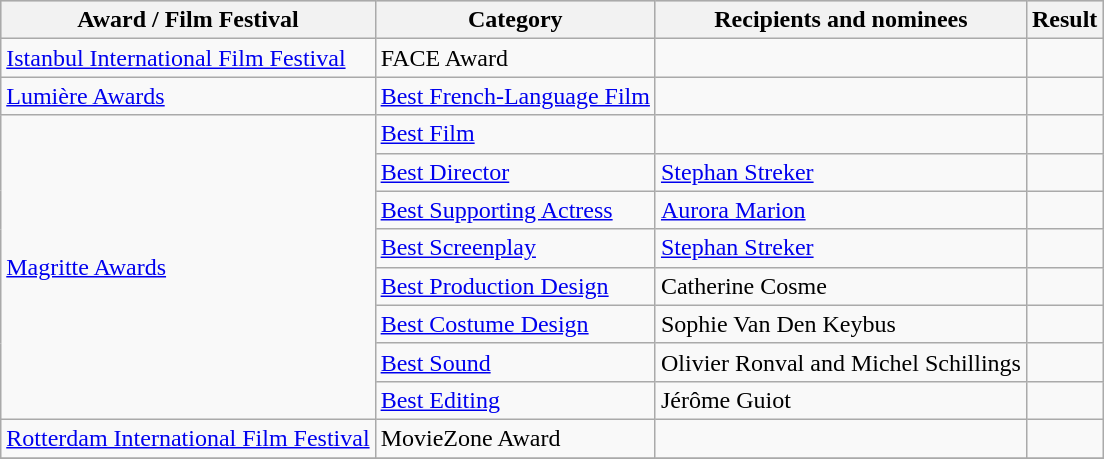<table class="wikitable plainrowheaders sortable">
<tr style="background:#ccc; text-align:center;">
<th scope="col">Award / Film Festival</th>
<th scope="col">Category</th>
<th scope="col">Recipients and nominees</th>
<th scope="col">Result</th>
</tr>
<tr>
<td><a href='#'>Istanbul International Film Festival</a></td>
<td>FACE Award</td>
<td></td>
<td></td>
</tr>
<tr>
<td><a href='#'>Lumière Awards</a></td>
<td><a href='#'>Best French-Language Film</a></td>
<td></td>
<td></td>
</tr>
<tr>
<td rowspan=8><a href='#'>Magritte Awards</a></td>
<td><a href='#'>Best Film</a></td>
<td></td>
<td></td>
</tr>
<tr>
<td><a href='#'>Best Director</a></td>
<td><a href='#'>Stephan Streker</a></td>
<td></td>
</tr>
<tr>
<td><a href='#'>Best Supporting Actress</a></td>
<td><a href='#'>Aurora Marion</a></td>
<td></td>
</tr>
<tr>
<td><a href='#'>Best Screenplay</a></td>
<td><a href='#'>Stephan Streker</a></td>
<td></td>
</tr>
<tr>
<td><a href='#'>Best Production Design</a></td>
<td>Catherine Cosme</td>
<td></td>
</tr>
<tr>
<td><a href='#'>Best Costume Design</a></td>
<td>Sophie Van Den Keybus</td>
<td></td>
</tr>
<tr>
<td><a href='#'>Best Sound</a></td>
<td>Olivier Ronval and Michel Schillings</td>
<td></td>
</tr>
<tr>
<td><a href='#'>Best Editing</a></td>
<td>Jérôme Guiot</td>
<td></td>
</tr>
<tr>
<td><a href='#'>Rotterdam International Film Festival</a></td>
<td>MovieZone Award</td>
<td></td>
<td></td>
</tr>
<tr>
</tr>
</table>
